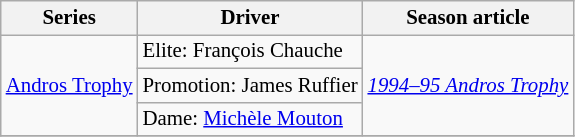<table class="wikitable" style="font-size: 87%;">
<tr>
<th>Series</th>
<th>Driver</th>
<th>Season article</th>
</tr>
<tr>
<td rowspan=3><a href='#'>Andros Trophy</a></td>
<td>Elite:  François Chauche</td>
<td rowspan=3><em><a href='#'>1994–95 Andros Trophy</a></em></td>
</tr>
<tr>
<td>Promotion:  James Ruffier</td>
</tr>
<tr>
<td>Dame:  <a href='#'>Michèle Mouton</a></td>
</tr>
<tr>
</tr>
</table>
